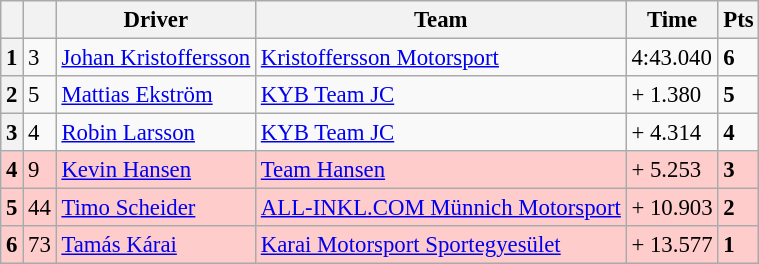<table class="wikitable" style="font-size:95%">
<tr>
<th></th>
<th></th>
<th>Driver</th>
<th>Team</th>
<th>Time</th>
<th>Pts</th>
</tr>
<tr>
<th>1</th>
<td>3</td>
<td> <a href='#'>Johan Kristoffersson</a></td>
<td><a href='#'>Kristoffersson Motorsport</a></td>
<td>4:43.040</td>
<td><strong>6</strong></td>
</tr>
<tr>
<th>2</th>
<td>5</td>
<td> <a href='#'>Mattias Ekström</a></td>
<td><a href='#'>KYB Team JC</a></td>
<td>+ 1.380</td>
<td><strong>5</strong></td>
</tr>
<tr>
<th>3</th>
<td>4</td>
<td> <a href='#'>Robin Larsson</a></td>
<td><a href='#'>KYB Team JC</a></td>
<td>+ 4.314</td>
<td><strong>4</strong></td>
</tr>
<tr>
<th style="background:#ffcccc;">4</th>
<td style="background:#ffcccc;">9</td>
<td style="background:#ffcccc;"> <a href='#'>Kevin Hansen</a></td>
<td style="background:#ffcccc;"><a href='#'>Team Hansen</a></td>
<td style="background:#ffcccc;">+ 5.253</td>
<td style="background:#ffcccc;"><strong>3</strong></td>
</tr>
<tr>
<th style="background:#ffcccc;">5</th>
<td style="background:#ffcccc;">44</td>
<td style="background:#ffcccc;"> <a href='#'>Timo Scheider</a></td>
<td style="background:#ffcccc;"><a href='#'>ALL-INKL.COM Münnich Motorsport</a></td>
<td style="background:#ffcccc;">+ 10.903</td>
<td style="background:#ffcccc;"><strong>2</strong></td>
</tr>
<tr>
<th style="background:#ffcccc;">6</th>
<td style="background:#ffcccc;">73</td>
<td style="background:#ffcccc;"> <a href='#'>Tamás Kárai</a></td>
<td style="background:#ffcccc;"><a href='#'>Karai Motorsport Sportegyesület</a></td>
<td style="background:#ffcccc;">+ 13.577</td>
<td style="background:#ffcccc;"><strong>1</strong></td>
</tr>
</table>
